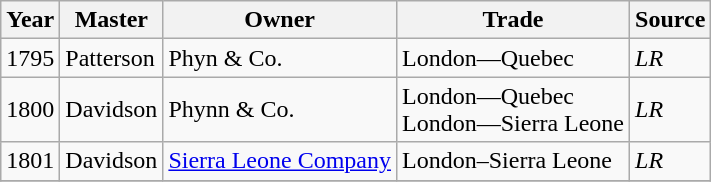<table class="sortable wikitable">
<tr>
<th>Year</th>
<th>Master</th>
<th>Owner</th>
<th>Trade</th>
<th>Source</th>
</tr>
<tr>
<td>1795</td>
<td>Patterson</td>
<td>Phyn & Co.</td>
<td>London—Quebec</td>
<td><em>LR</em></td>
</tr>
<tr>
<td>1800</td>
<td>Davidson</td>
<td>Phynn & Co.</td>
<td>London—Quebec<br>London—Sierra Leone</td>
<td><em>LR</em></td>
</tr>
<tr>
<td>1801</td>
<td>Davidson</td>
<td><a href='#'>Sierra Leone Company</a></td>
<td>London–Sierra Leone</td>
<td><em>LR</em></td>
</tr>
<tr>
</tr>
</table>
